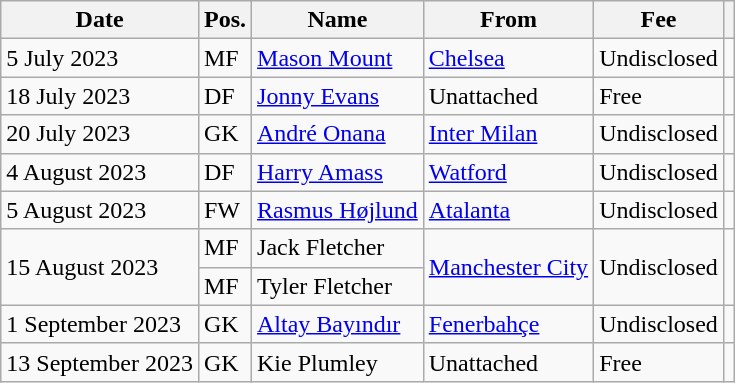<table class="wikitable">
<tr>
<th>Date</th>
<th>Pos.</th>
<th>Name</th>
<th>From</th>
<th>Fee</th>
<th></th>
</tr>
<tr>
<td>5 July 2023</td>
<td>MF</td>
<td> <a href='#'>Mason Mount</a></td>
<td> <a href='#'>Chelsea</a></td>
<td>Undisclosed</td>
<td></td>
</tr>
<tr>
<td>18 July 2023</td>
<td>DF</td>
<td> <a href='#'>Jonny Evans</a></td>
<td>Unattached</td>
<td>Free</td>
<td></td>
</tr>
<tr>
<td>20 July 2023</td>
<td>GK</td>
<td> <a href='#'>André Onana</a></td>
<td> <a href='#'>Inter Milan</a></td>
<td>Undisclosed</td>
<td></td>
</tr>
<tr>
<td>4 August 2023</td>
<td>DF</td>
<td> <a href='#'>Harry Amass</a></td>
<td> <a href='#'>Watford</a></td>
<td>Undisclosed</td>
<td></td>
</tr>
<tr>
<td>5 August 2023</td>
<td>FW</td>
<td> <a href='#'>Rasmus Højlund</a></td>
<td> <a href='#'>Atalanta</a></td>
<td>Undisclosed</td>
<td></td>
</tr>
<tr>
<td rowspan="2">15 August 2023</td>
<td>MF</td>
<td> Jack Fletcher</td>
<td rowspan="2"> <a href='#'>Manchester City</a></td>
<td rowspan="2">Undisclosed</td>
<td rowspan="2"></td>
</tr>
<tr>
<td>MF</td>
<td> Tyler Fletcher</td>
</tr>
<tr>
<td>1 September 2023</td>
<td>GK</td>
<td> <a href='#'>Altay Bayındır</a></td>
<td> <a href='#'>Fenerbahçe</a></td>
<td>Undisclosed</td>
<td></td>
</tr>
<tr>
<td>13 September 2023</td>
<td>GK</td>
<td> Kie Plumley</td>
<td>Unattached</td>
<td>Free</td>
<td></td>
</tr>
</table>
